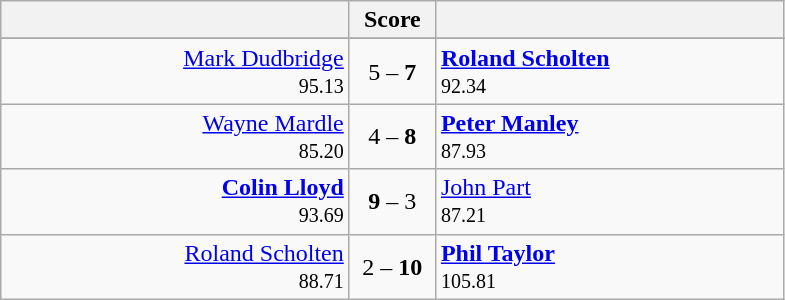<table class=wikitable style="text-align:center">
<tr>
<th width=225></th>
<th width=50>Score</th>
<th width=225></th>
</tr>
<tr align=center>
</tr>
<tr align=left>
<td align=right><a href='#'>Mark Dudbridge</a> <br> <small><span>95.13</span></small></td>
<td align=center>5 – <strong>7</strong></td>
<td> <strong><a href='#'>Roland Scholten</a></strong><br> <small><span>92.34</span></small></td>
</tr>
<tr align=left>
<td align=right><a href='#'>Wayne Mardle</a> <br> <small><span>85.20</span></small></td>
<td align=center>4 – <strong>8</strong></td>
<td> <strong><a href='#'>Peter Manley</a></strong><br> <small><span>87.93</span></small></td>
</tr>
<tr align=left>
<td align=right><strong><a href='#'>Colin Lloyd</a></strong> <br> <small><span>93.69</span></small></td>
<td align=center><strong>9</strong> – 3</td>
<td> <a href='#'>John Part</a><br> <small><span>87.21</span></small></td>
</tr>
<tr align=left>
<td align=right><a href='#'>Roland Scholten</a> <br> <small><span>88.71</span></small></td>
<td align=center>2 – <strong>10</strong></td>
<td> <strong><a href='#'>Phil Taylor</a></strong><br> <small><span>105.81</span></small></td>
</tr>
</table>
